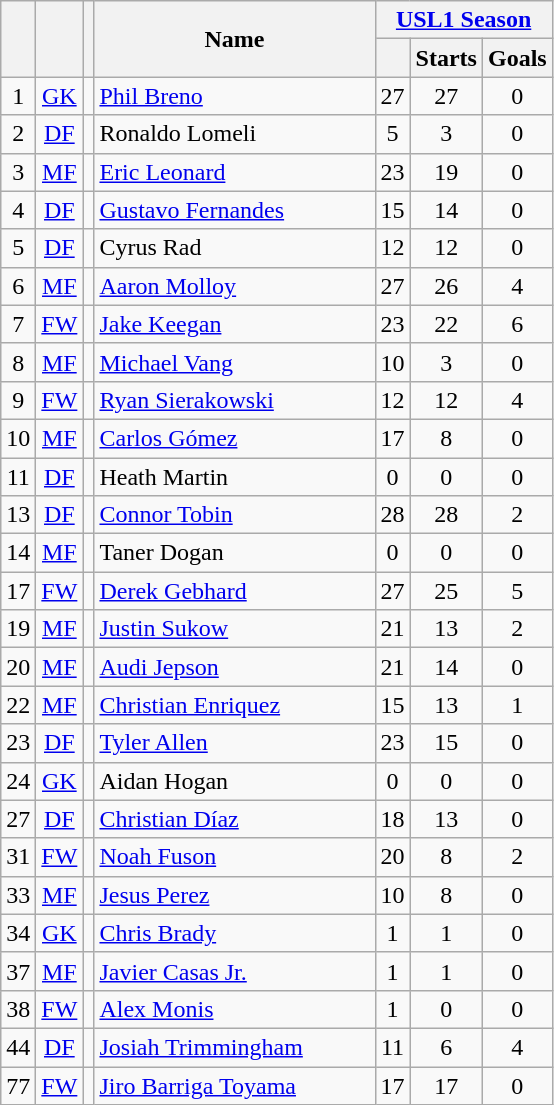<table class="wikitable sortable" style="text-align:center">
<tr>
<th rowspan="2"></th>
<th rowspan="2"></th>
<th rowspan="2"></th>
<th rowspan="2" style="width:180px;">Name</th>
<th colspan="3" style="width:87px;"><a href='#'>USL1 Season</a></th>
</tr>
<tr>
<th></th>
<th>Starts</th>
<th>Goals</th>
</tr>
<tr>
<td>1</td>
<td><a href='#'>GK</a></td>
<td></td>
<td align="left"><a href='#'>Phil Breno</a></td>
<td>27</td>
<td>27</td>
<td>0</td>
</tr>
<tr>
<td>2</td>
<td><a href='#'>DF</a></td>
<td></td>
<td align="left">Ronaldo Lomeli</td>
<td>5</td>
<td>3</td>
<td>0</td>
</tr>
<tr>
<td>3</td>
<td><a href='#'>MF</a></td>
<td></td>
<td align="left"><a href='#'>Eric Leonard</a></td>
<td>23</td>
<td>19</td>
<td>0</td>
</tr>
<tr>
<td>4</td>
<td><a href='#'>DF</a></td>
<td></td>
<td align="left"><a href='#'>Gustavo Fernandes</a></td>
<td>15</td>
<td>14</td>
<td>0</td>
</tr>
<tr>
<td>5</td>
<td><a href='#'>DF</a></td>
<td></td>
<td align="left">Cyrus Rad</td>
<td>12</td>
<td>12</td>
<td>0</td>
</tr>
<tr>
<td>6</td>
<td><a href='#'>MF</a></td>
<td></td>
<td align="left"><a href='#'>Aaron Molloy</a></td>
<td>27</td>
<td>26</td>
<td>4</td>
</tr>
<tr>
<td>7</td>
<td><a href='#'>FW</a></td>
<td></td>
<td align="left"><a href='#'>Jake Keegan</a></td>
<td>23</td>
<td>22</td>
<td>6</td>
</tr>
<tr>
<td>8</td>
<td><a href='#'>MF</a></td>
<td></td>
<td align="left"><a href='#'>Michael Vang</a></td>
<td>10</td>
<td>3</td>
<td>0</td>
</tr>
<tr>
<td>9</td>
<td><a href='#'>FW</a></td>
<td></td>
<td align="left"><a href='#'>Ryan Sierakowski</a></td>
<td>12</td>
<td>12</td>
<td>4</td>
</tr>
<tr>
<td>10</td>
<td><a href='#'>MF</a></td>
<td></td>
<td align="left"><a href='#'>Carlos Gómez</a></td>
<td>17</td>
<td>8</td>
<td>0</td>
</tr>
<tr>
<td>11</td>
<td><a href='#'>DF</a></td>
<td></td>
<td align="left">Heath Martin</td>
<td>0</td>
<td>0</td>
<td>0</td>
</tr>
<tr>
<td>13</td>
<td><a href='#'>DF</a></td>
<td></td>
<td align="left"><a href='#'>Connor Tobin</a></td>
<td>28</td>
<td>28</td>
<td>2</td>
</tr>
<tr>
<td>14</td>
<td><a href='#'>MF</a></td>
<td></td>
<td align="left">Taner Dogan</td>
<td>0</td>
<td>0</td>
<td>0</td>
</tr>
<tr>
<td>17</td>
<td><a href='#'>FW</a></td>
<td></td>
<td align="left"><a href='#'>Derek Gebhard</a></td>
<td>27</td>
<td>25</td>
<td>5</td>
</tr>
<tr>
<td>19</td>
<td><a href='#'>MF</a></td>
<td></td>
<td align="left"><a href='#'>Justin Sukow</a></td>
<td>21</td>
<td>13</td>
<td>2</td>
</tr>
<tr>
<td>20</td>
<td><a href='#'>MF</a></td>
<td></td>
<td align="left"><a href='#'>Audi Jepson</a></td>
<td>21</td>
<td>14</td>
<td>0</td>
</tr>
<tr>
<td>22</td>
<td><a href='#'>MF</a></td>
<td></td>
<td align="left"><a href='#'>Christian Enriquez</a></td>
<td>15</td>
<td>13</td>
<td>1</td>
</tr>
<tr>
<td>23</td>
<td><a href='#'>DF</a></td>
<td></td>
<td align="left"><a href='#'>Tyler Allen</a></td>
<td>23</td>
<td>15</td>
<td>0</td>
</tr>
<tr>
<td>24</td>
<td><a href='#'>GK</a></td>
<td></td>
<td align="left">Aidan Hogan</td>
<td>0</td>
<td>0</td>
<td>0</td>
</tr>
<tr>
<td>27</td>
<td><a href='#'>DF</a></td>
<td></td>
<td align="left"><a href='#'>Christian Díaz</a></td>
<td>18</td>
<td>13</td>
<td>0</td>
</tr>
<tr>
<td>31</td>
<td><a href='#'>FW</a></td>
<td></td>
<td align="left"><a href='#'>Noah Fuson</a></td>
<td>20</td>
<td>8</td>
<td>2</td>
</tr>
<tr>
<td>33</td>
<td><a href='#'>MF</a></td>
<td></td>
<td align="left"><a href='#'>Jesus Perez</a></td>
<td>10</td>
<td>8</td>
<td>0</td>
</tr>
<tr>
<td>34</td>
<td><a href='#'>GK</a></td>
<td></td>
<td align="left"><a href='#'>Chris Brady</a></td>
<td>1</td>
<td>1</td>
<td>0</td>
</tr>
<tr>
<td>37</td>
<td><a href='#'>MF</a></td>
<td></td>
<td align="left"><a href='#'>Javier Casas Jr.</a></td>
<td>1</td>
<td>1</td>
<td>0</td>
</tr>
<tr>
<td>38</td>
<td><a href='#'>FW</a></td>
<td></td>
<td align="left"><a href='#'>Alex Monis</a></td>
<td>1</td>
<td>0</td>
<td>0</td>
</tr>
<tr>
<td>44</td>
<td><a href='#'>DF</a></td>
<td></td>
<td align="left"><a href='#'>Josiah Trimmingham</a></td>
<td>11</td>
<td>6</td>
<td>4</td>
</tr>
<tr>
<td>77</td>
<td><a href='#'>FW</a></td>
<td></td>
<td align="left"><a href='#'>Jiro Barriga Toyama</a></td>
<td>17</td>
<td>17</td>
<td>0</td>
</tr>
</table>
